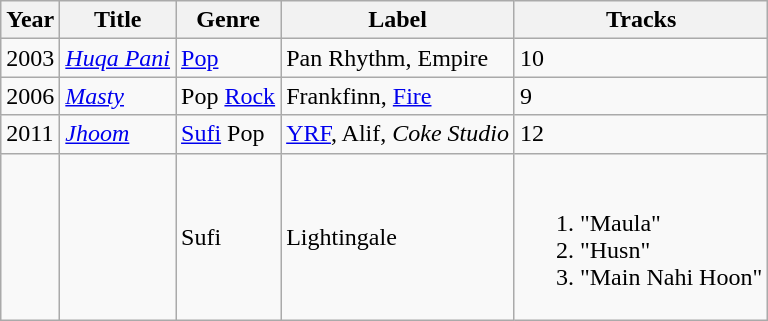<table class="wikitable">
<tr>
<th>Year</th>
<th>Title</th>
<th>Genre</th>
<th>Label</th>
<th>Tracks</th>
</tr>
<tr>
<td>2003</td>
<td><em><a href='#'>Huqa Pani</a></em></td>
<td><a href='#'>Pop</a></td>
<td>Pan Rhythm, Empire</td>
<td>10</td>
</tr>
<tr>
<td>2006</td>
<td><em><a href='#'>Masty</a></em></td>
<td>Pop <a href='#'>Rock</a></td>
<td>Frankfinn, <a href='#'>Fire</a></td>
<td>9</td>
</tr>
<tr>
<td>2011</td>
<td><em><a href='#'>Jhoom</a></em></td>
<td><a href='#'>Sufi</a> Pop</td>
<td><a href='#'>YRF</a>, Alif, <em>Coke Studio</em></td>
<td>12</td>
</tr>
<tr>
<td></td>
<td> </td>
<td>Sufi</td>
<td>Lightingale</td>
<td><br><ol><li>"Maula"</li><li>"Husn"</li><li>"Main Nahi Hoon"</li></ol></td>
</tr>
</table>
